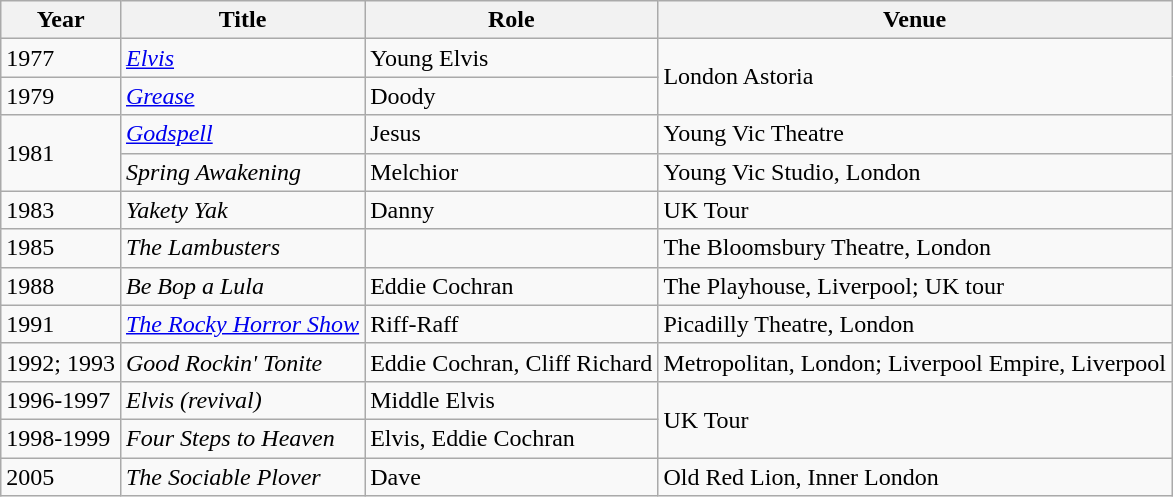<table class="wikitable">
<tr>
<th>Year</th>
<th>Title</th>
<th>Role</th>
<th>Venue</th>
</tr>
<tr>
<td>1977</td>
<td><em><a href='#'>Elvis</a></em></td>
<td>Young Elvis</td>
<td rowspan="2">London Astoria</td>
</tr>
<tr>
<td>1979</td>
<td><em><a href='#'>Grease</a></em></td>
<td>Doody</td>
</tr>
<tr>
<td rowspan="2">1981</td>
<td><em><a href='#'>Godspell</a></em></td>
<td>Jesus</td>
<td>Young Vic Theatre</td>
</tr>
<tr>
<td><em>Spring Awakening</em></td>
<td>Melchior</td>
<td>Young Vic Studio, London</td>
</tr>
<tr>
<td>1983</td>
<td><em>Yakety Yak</em></td>
<td>Danny</td>
<td>UK Tour</td>
</tr>
<tr>
<td>1985</td>
<td><em>The Lambusters</em></td>
<td></td>
<td>The Bloomsbury Theatre, London</td>
</tr>
<tr>
<td>1988</td>
<td><em>Be Bop a Lula</em></td>
<td>Eddie Cochran</td>
<td>The Playhouse, Liverpool; UK tour</td>
</tr>
<tr>
<td>1991</td>
<td><em><a href='#'>The Rocky Horror Show</a></em></td>
<td>Riff-Raff</td>
<td>Picadilly Theatre, London</td>
</tr>
<tr>
<td>1992; 1993</td>
<td><em>Good Rockin' Tonite</em></td>
<td>Eddie Cochran, Cliff Richard</td>
<td>Metropolitan, London; Liverpool Empire, Liverpool</td>
</tr>
<tr>
<td>1996-1997</td>
<td><em>Elvis (revival)</em></td>
<td>Middle Elvis</td>
<td rowspan="2">UK Tour</td>
</tr>
<tr>
<td>1998-1999</td>
<td><em>Four Steps to Heaven</em></td>
<td>Elvis, Eddie Cochran</td>
</tr>
<tr>
<td>2005</td>
<td><em>The Sociable Plover</em></td>
<td>Dave</td>
<td>Old Red Lion, Inner London</td>
</tr>
</table>
